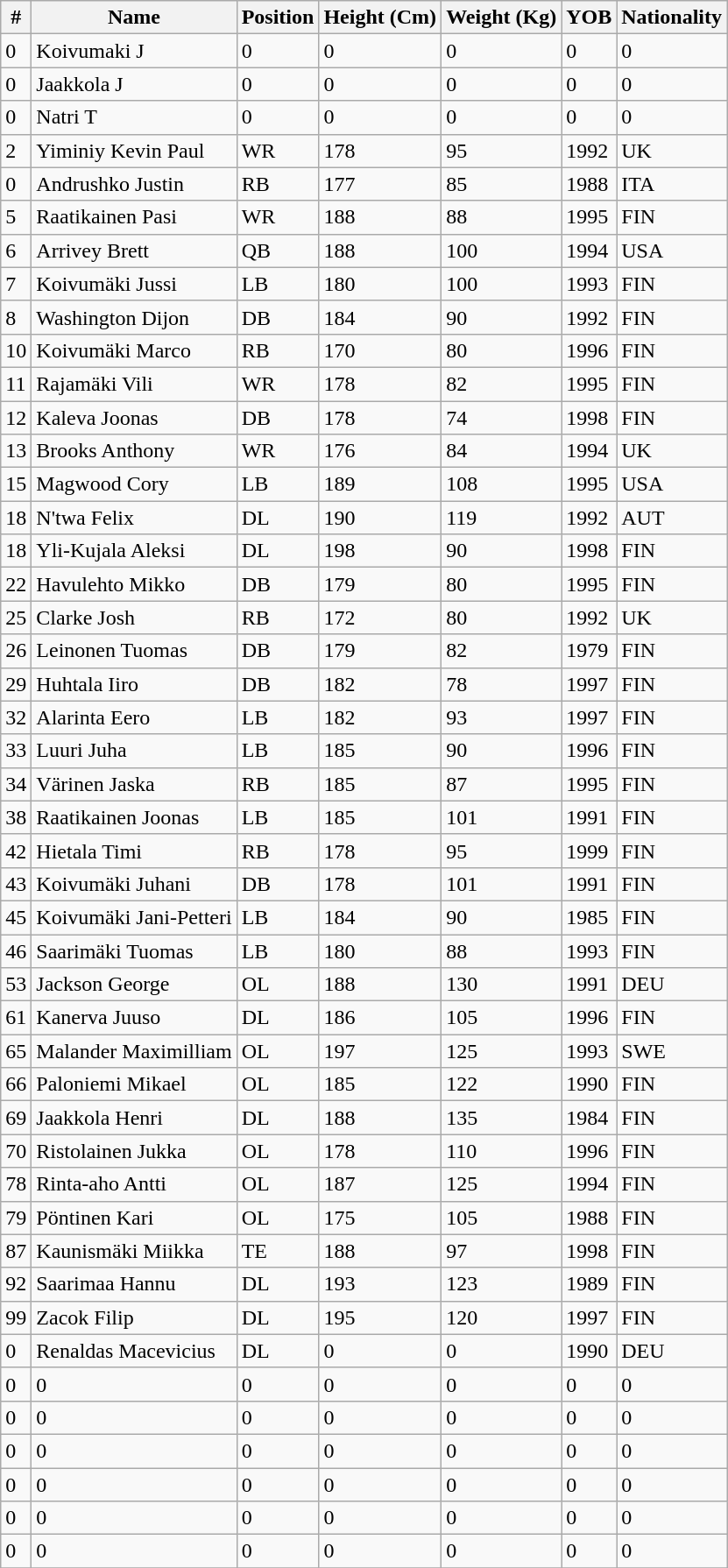<table class="wikitable sortable">
<tr>
<th>#</th>
<th>Name</th>
<th>Position</th>
<th>Height (Cm)</th>
<th>Weight (Kg)</th>
<th>YOB</th>
<th>Nationality</th>
</tr>
<tr>
<td>0</td>
<td>Koivumaki J</td>
<td>0</td>
<td>0</td>
<td>0</td>
<td>0</td>
<td>0</td>
</tr>
<tr>
<td>0</td>
<td>Jaakkola J</td>
<td>0</td>
<td>0</td>
<td>0</td>
<td>0</td>
<td>0</td>
</tr>
<tr>
<td>0</td>
<td>Natri T</td>
<td>0</td>
<td>0</td>
<td>0</td>
<td>0</td>
<td>0</td>
</tr>
<tr>
<td>2</td>
<td>Yiminiy Kevin Paul</td>
<td>WR</td>
<td>178</td>
<td>95</td>
<td>1992</td>
<td>UK</td>
</tr>
<tr>
<td>0</td>
<td>Andrushko Justin</td>
<td>RB</td>
<td>177</td>
<td>85</td>
<td>1988</td>
<td>ITA</td>
</tr>
<tr>
<td>5</td>
<td>Raatikainen Pasi</td>
<td>WR</td>
<td>188</td>
<td>88</td>
<td>1995</td>
<td>FIN</td>
</tr>
<tr>
<td>6</td>
<td>Arrivey Brett</td>
<td>QB</td>
<td>188</td>
<td>100</td>
<td>1994</td>
<td>USA</td>
</tr>
<tr>
<td>7</td>
<td>Koivumäki Jussi</td>
<td>LB</td>
<td>180</td>
<td>100</td>
<td>1993</td>
<td>FIN</td>
</tr>
<tr>
<td>8</td>
<td>Washington Dijon</td>
<td>DB</td>
<td>184</td>
<td>90</td>
<td>1992</td>
<td>FIN</td>
</tr>
<tr>
<td>10</td>
<td>Koivumäki Marco</td>
<td>RB</td>
<td>170</td>
<td>80</td>
<td>1996</td>
<td>FIN</td>
</tr>
<tr>
<td>11</td>
<td>Rajamäki Vili</td>
<td>WR</td>
<td>178</td>
<td>82</td>
<td>1995</td>
<td>FIN</td>
</tr>
<tr>
<td>12</td>
<td>Kaleva Joonas</td>
<td>DB</td>
<td>178</td>
<td>74</td>
<td>1998</td>
<td>FIN</td>
</tr>
<tr>
<td>13</td>
<td>Brooks Anthony</td>
<td>WR</td>
<td>176</td>
<td>84</td>
<td>1994</td>
<td>UK</td>
</tr>
<tr>
<td>15</td>
<td>Magwood Cory</td>
<td>LB</td>
<td>189</td>
<td>108</td>
<td>1995</td>
<td>USA</td>
</tr>
<tr>
<td>18</td>
<td>N'twa Felix</td>
<td>DL</td>
<td>190</td>
<td>119</td>
<td>1992</td>
<td>AUT</td>
</tr>
<tr>
<td>18</td>
<td>Yli-Kujala Aleksi</td>
<td>DL</td>
<td>198</td>
<td>90</td>
<td>1998</td>
<td>FIN</td>
</tr>
<tr>
<td>22</td>
<td>Havulehto Mikko</td>
<td>DB</td>
<td>179</td>
<td>80</td>
<td>1995</td>
<td>FIN</td>
</tr>
<tr>
<td>25</td>
<td>Clarke Josh</td>
<td>RB</td>
<td>172</td>
<td>80</td>
<td>1992</td>
<td>UK</td>
</tr>
<tr>
<td>26</td>
<td>Leinonen Tuomas</td>
<td>DB</td>
<td>179</td>
<td>82</td>
<td>1979</td>
<td>FIN</td>
</tr>
<tr>
<td>29</td>
<td>Huhtala Iiro</td>
<td>DB</td>
<td>182</td>
<td>78</td>
<td>1997</td>
<td>FIN</td>
</tr>
<tr>
<td>32</td>
<td>Alarinta Eero</td>
<td>LB</td>
<td>182</td>
<td>93</td>
<td>1997</td>
<td>FIN</td>
</tr>
<tr>
<td>33</td>
<td>Luuri Juha</td>
<td>LB</td>
<td>185</td>
<td>90</td>
<td>1996</td>
<td>FIN</td>
</tr>
<tr>
<td>34</td>
<td>Värinen Jaska</td>
<td>RB</td>
<td>185</td>
<td>87</td>
<td>1995</td>
<td>FIN</td>
</tr>
<tr>
<td>38</td>
<td>Raatikainen Joonas</td>
<td>LB</td>
<td>185</td>
<td>101</td>
<td>1991</td>
<td>FIN</td>
</tr>
<tr>
<td>42</td>
<td>Hietala Timi</td>
<td>RB</td>
<td>178</td>
<td>95</td>
<td>1999</td>
<td>FIN</td>
</tr>
<tr>
<td>43</td>
<td>Koivumäki Juhani</td>
<td>DB</td>
<td>178</td>
<td>101</td>
<td>1991</td>
<td>FIN</td>
</tr>
<tr>
<td>45</td>
<td>Koivumäki Jani-Petteri</td>
<td>LB</td>
<td>184</td>
<td>90</td>
<td>1985</td>
<td>FIN</td>
</tr>
<tr>
<td>46</td>
<td>Saarimäki Tuomas</td>
<td>LB</td>
<td>180</td>
<td>88</td>
<td>1993</td>
<td>FIN</td>
</tr>
<tr>
<td>53</td>
<td>Jackson George</td>
<td>OL</td>
<td>188</td>
<td>130</td>
<td>1991</td>
<td>DEU</td>
</tr>
<tr>
<td>61</td>
<td>Kanerva Juuso</td>
<td>DL</td>
<td>186</td>
<td>105</td>
<td>1996</td>
<td>FIN</td>
</tr>
<tr>
<td>65</td>
<td>Malander Maximilliam</td>
<td>OL</td>
<td>197</td>
<td>125</td>
<td>1993</td>
<td>SWE</td>
</tr>
<tr>
<td>66</td>
<td>Paloniemi Mikael</td>
<td>OL</td>
<td>185</td>
<td>122</td>
<td>1990</td>
<td>FIN</td>
</tr>
<tr>
<td>69</td>
<td>Jaakkola Henri</td>
<td>DL</td>
<td>188</td>
<td>135</td>
<td>1984</td>
<td>FIN</td>
</tr>
<tr>
<td>70</td>
<td>Ristolainen Jukka</td>
<td>OL</td>
<td>178</td>
<td>110</td>
<td>1996</td>
<td>FIN</td>
</tr>
<tr>
<td>78</td>
<td>Rinta-aho Antti</td>
<td>OL</td>
<td>187</td>
<td>125</td>
<td>1994</td>
<td>FIN</td>
</tr>
<tr>
<td>79</td>
<td>Pöntinen Kari</td>
<td>OL</td>
<td>175</td>
<td>105</td>
<td>1988</td>
<td>FIN</td>
</tr>
<tr>
<td>87</td>
<td>Kaunismäki Miikka</td>
<td>TE</td>
<td>188</td>
<td>97</td>
<td>1998</td>
<td>FIN</td>
</tr>
<tr>
<td>92</td>
<td>Saarimaa Hannu</td>
<td>DL</td>
<td>193</td>
<td>123</td>
<td>1989</td>
<td>FIN</td>
</tr>
<tr>
<td>99</td>
<td>Zacok Filip</td>
<td>DL</td>
<td>195</td>
<td>120</td>
<td>1997</td>
<td>FIN</td>
</tr>
<tr>
<td>0</td>
<td>Renaldas Macevicius</td>
<td>DL</td>
<td>0</td>
<td>0</td>
<td>1990</td>
<td>DEU</td>
</tr>
<tr>
<td>0</td>
<td>0</td>
<td>0</td>
<td>0</td>
<td>0</td>
<td>0</td>
<td>0</td>
</tr>
<tr>
<td>0</td>
<td>0</td>
<td>0</td>
<td>0</td>
<td>0</td>
<td>0</td>
<td>0</td>
</tr>
<tr>
<td>0</td>
<td>0</td>
<td>0</td>
<td>0</td>
<td>0</td>
<td>0</td>
<td>0</td>
</tr>
<tr>
<td>0</td>
<td>0</td>
<td>0</td>
<td>0</td>
<td>0</td>
<td>0</td>
<td>0</td>
</tr>
<tr>
<td>0</td>
<td>0</td>
<td>0</td>
<td>0</td>
<td>0</td>
<td>0</td>
<td>0</td>
</tr>
<tr>
<td>0</td>
<td>0</td>
<td>0</td>
<td>0</td>
<td>0</td>
<td>0</td>
<td>0</td>
</tr>
<tr>
</tr>
</table>
